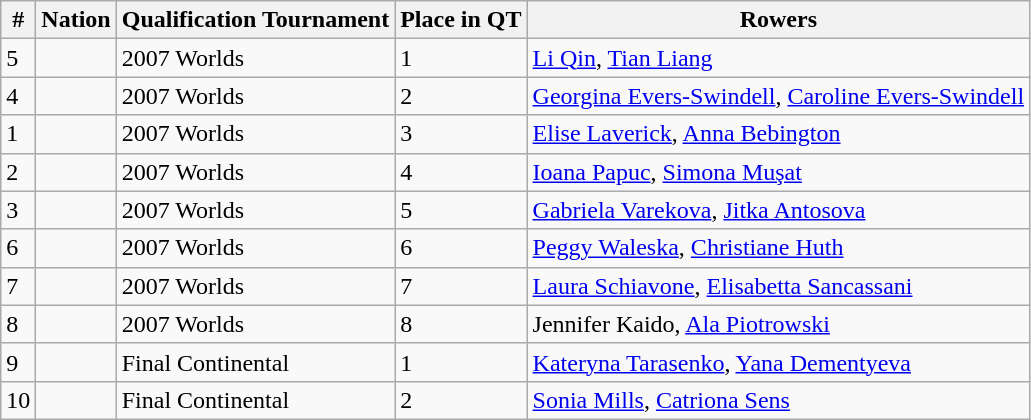<table class="wikitable">
<tr>
<th>#</th>
<th>Nation</th>
<th>Qualification Tournament</th>
<th>Place in QT</th>
<th>Rowers</th>
</tr>
<tr>
<td>5</td>
<td></td>
<td>2007 Worlds</td>
<td>1</td>
<td><a href='#'>Li Qin</a>, <a href='#'>Tian Liang</a></td>
</tr>
<tr>
<td>4</td>
<td></td>
<td>2007 Worlds</td>
<td>2</td>
<td><a href='#'>Georgina Evers-Swindell</a>, <a href='#'>Caroline Evers-Swindell</a></td>
</tr>
<tr>
<td>1</td>
<td></td>
<td>2007 Worlds</td>
<td>3</td>
<td><a href='#'>Elise Laverick</a>, <a href='#'>Anna Bebington</a></td>
</tr>
<tr>
<td>2</td>
<td></td>
<td>2007 Worlds</td>
<td>4</td>
<td><a href='#'>Ioana Papuc</a>, <a href='#'>Simona Muşat</a></td>
</tr>
<tr>
<td>3</td>
<td></td>
<td>2007 Worlds</td>
<td>5</td>
<td><a href='#'>Gabriela Varekova</a>, <a href='#'>Jitka Antosova</a></td>
</tr>
<tr>
<td>6</td>
<td></td>
<td>2007 Worlds</td>
<td>6</td>
<td><a href='#'>Peggy Waleska</a>, <a href='#'>Christiane Huth</a></td>
</tr>
<tr>
<td>7</td>
<td></td>
<td>2007 Worlds</td>
<td>7</td>
<td><a href='#'>Laura Schiavone</a>, <a href='#'>Elisabetta Sancassani</a></td>
</tr>
<tr>
<td>8</td>
<td></td>
<td>2007 Worlds</td>
<td>8</td>
<td>Jennifer Kaido, <a href='#'>Ala Piotrowski</a></td>
</tr>
<tr>
<td>9</td>
<td></td>
<td>Final Continental</td>
<td>1</td>
<td><a href='#'>Kateryna Tarasenko</a>, <a href='#'>Yana Dementyeva</a></td>
</tr>
<tr>
<td>10</td>
<td></td>
<td>Final Continental</td>
<td>2</td>
<td><a href='#'>Sonia Mills</a>, <a href='#'>Catriona Sens</a></td>
</tr>
</table>
